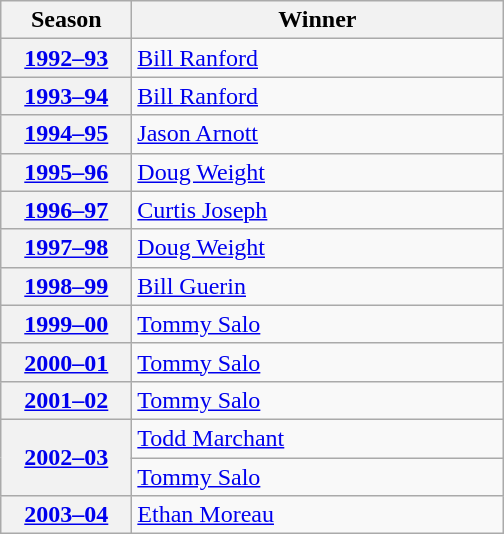<table class="wikitable">
<tr>
<th scope="col" style="width:5em">Season</th>
<th scope="col" style="width:15em">Winner</th>
</tr>
<tr>
<th scope="row"><a href='#'>1992–93</a></th>
<td><a href='#'>Bill Ranford</a></td>
</tr>
<tr>
<th scope="row"><a href='#'>1993–94</a></th>
<td><a href='#'>Bill Ranford</a></td>
</tr>
<tr>
<th scope="row"><a href='#'>1994–95</a></th>
<td><a href='#'>Jason Arnott</a></td>
</tr>
<tr>
<th scope="row"><a href='#'>1995–96</a></th>
<td><a href='#'>Doug Weight</a></td>
</tr>
<tr>
<th scope="row"><a href='#'>1996–97</a></th>
<td><a href='#'>Curtis Joseph</a></td>
</tr>
<tr>
<th scope="row"><a href='#'>1997–98</a></th>
<td><a href='#'>Doug Weight</a></td>
</tr>
<tr>
<th scope="row"><a href='#'>1998–99</a></th>
<td><a href='#'>Bill Guerin</a></td>
</tr>
<tr>
<th scope="row"><a href='#'>1999–00</a></th>
<td><a href='#'>Tommy Salo</a></td>
</tr>
<tr>
<th scope="row"><a href='#'>2000–01</a></th>
<td><a href='#'>Tommy Salo</a></td>
</tr>
<tr>
<th scope="row"><a href='#'>2001–02</a></th>
<td><a href='#'>Tommy Salo</a></td>
</tr>
<tr>
<th scope="row" rowspan="2"><a href='#'>2002–03</a></th>
<td><a href='#'>Todd Marchant</a></td>
</tr>
<tr>
<td><a href='#'>Tommy Salo</a></td>
</tr>
<tr>
<th scope="row"><a href='#'>2003–04</a></th>
<td><a href='#'>Ethan Moreau</a></td>
</tr>
</table>
